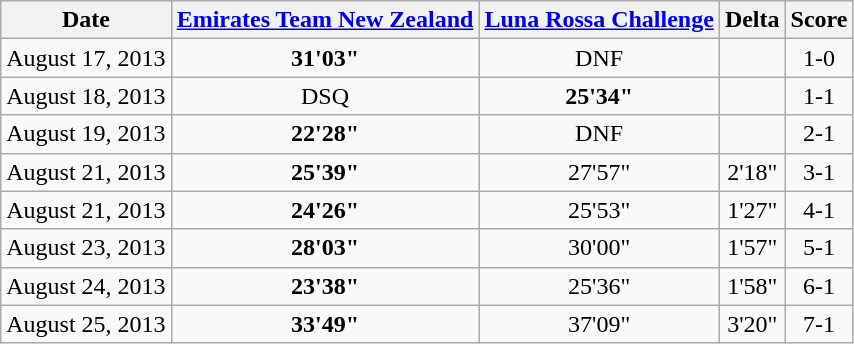<table class="wikitable" style=text-align:center>
<tr>
<th>Date</th>
<th> <a href='#'>Emirates Team New Zealand</a></th>
<th> <a href='#'>Luna Rossa Challenge</a></th>
<th>Delta</th>
<th>Score</th>
</tr>
<tr>
<td>August 17, 2013</td>
<td><strong>31'03"</strong></td>
<td>DNF</td>
<td></td>
<td>1-0</td>
</tr>
<tr>
<td>August 18, 2013</td>
<td>DSQ</td>
<td><strong>25'34"</strong></td>
<td></td>
<td>1-1</td>
</tr>
<tr>
<td>August 19, 2013</td>
<td><strong>22'28"</strong></td>
<td>DNF</td>
<td></td>
<td>2-1</td>
</tr>
<tr>
<td>August 21, 2013</td>
<td><strong>25'39"</strong></td>
<td>27'57"</td>
<td>2'18"</td>
<td>3-1</td>
</tr>
<tr>
<td>August 21, 2013</td>
<td><strong>24'26"</strong></td>
<td>25'53"</td>
<td>1'27"</td>
<td>4-1</td>
</tr>
<tr>
<td>August 23, 2013</td>
<td><strong>28'03"</strong></td>
<td>30'00"</td>
<td>1'57"</td>
<td>5-1</td>
</tr>
<tr>
<td>August 24, 2013</td>
<td><strong>23'38"</strong></td>
<td>25'36"</td>
<td>1'58"</td>
<td>6-1</td>
</tr>
<tr>
<td>August 25, 2013</td>
<td><strong>33'49"</strong></td>
<td>37'09"</td>
<td>3'20"</td>
<td>7-1</td>
</tr>
</table>
